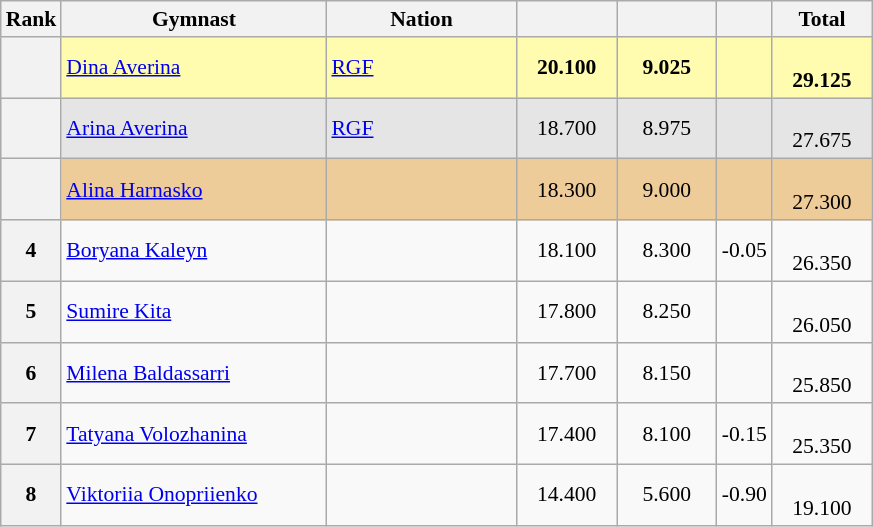<table class="wikitable sortable" style="text-align:center; font-size:90%">
<tr>
<th scope="col" style="width:20px;">Rank</th>
<th ! scope="col" style="width:170px;">Gymnast</th>
<th ! scope="col" style="width:120px;">Nation</th>
<th ! scope="col" style="width:60px;"></th>
<th ! scope="col" style="width:60px;"></th>
<th ! scope="col" style="width:30px;"></th>
<th ! scope="col" style="width:60px;">Total</th>
</tr>
<tr bgcolor=fffcaf>
<th scope=row></th>
<td align=left><a href='#'>Dina Averina</a></td>
<td style="text-align:left;"><a href='#'>RGF</a></td>
<td><strong>20.100</strong></td>
<td><strong>9.025</strong></td>
<td></td>
<td><br><strong>29.125</strong></td>
</tr>
<tr bgcolor=e5e5e5>
<th scope=row></th>
<td align=left><a href='#'>Arina Averina</a></td>
<td style="text-align:left;"><a href='#'>RGF</a></td>
<td>18.700</td>
<td>8.975</td>
<td></td>
<td><br>27.675</td>
</tr>
<tr bgcolor=eecc99>
<th scope=row></th>
<td align=left><a href='#'>Alina Harnasko</a></td>
<td style="text-align:left;"></td>
<td>18.300</td>
<td>9.000</td>
<td></td>
<td><br>27.300</td>
</tr>
<tr>
<th scope=row>4</th>
<td align=left><a href='#'>Boryana Kaleyn</a></td>
<td style="text-align:left;"></td>
<td>18.100</td>
<td>8.300</td>
<td>-0.05</td>
<td><br>26.350</td>
</tr>
<tr>
<th scope=row>5</th>
<td align=left><a href='#'>Sumire Kita</a></td>
<td style="text-align:left;"></td>
<td>17.800</td>
<td>8.250</td>
<td></td>
<td><br>26.050</td>
</tr>
<tr>
<th scope=row>6</th>
<td align=left><a href='#'>Milena Baldassarri</a></td>
<td style="text-align:left;"></td>
<td>17.700</td>
<td>8.150</td>
<td></td>
<td><br>25.850</td>
</tr>
<tr>
<th scope=row>7</th>
<td align=left><a href='#'>Tatyana Volozhanina</a></td>
<td style="text-align:left;"></td>
<td>17.400</td>
<td>8.100</td>
<td>-0.15</td>
<td><br>25.350</td>
</tr>
<tr>
<th scope=row>8</th>
<td align=left><a href='#'>Viktoriia Onopriienko</a></td>
<td style="text-align:left;"></td>
<td>14.400</td>
<td>5.600</td>
<td>-0.90</td>
<td><br>19.100</td>
</tr>
</table>
